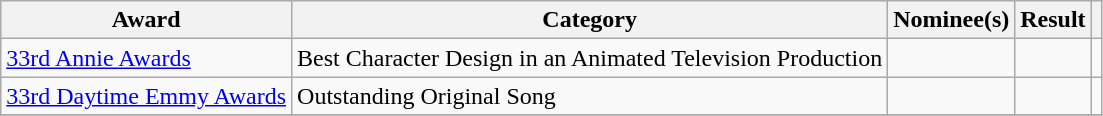<table class="wikitable">
<tr>
<th>Award</th>
<th>Category</th>
<th>Nominee(s)</th>
<th>Result</th>
<th></th>
</tr>
<tr>
<td><a href='#'>33rd Annie Awards</a></td>
<td>Best Character Design in an Animated Television Production</td>
<td></td>
<td></td>
<td></td>
</tr>
<tr>
<td><a href='#'>33rd Daytime Emmy Awards</a></td>
<td>Outstanding Original Song</td>
<td></td>
<td></td>
<td></td>
</tr>
<tr>
</tr>
</table>
